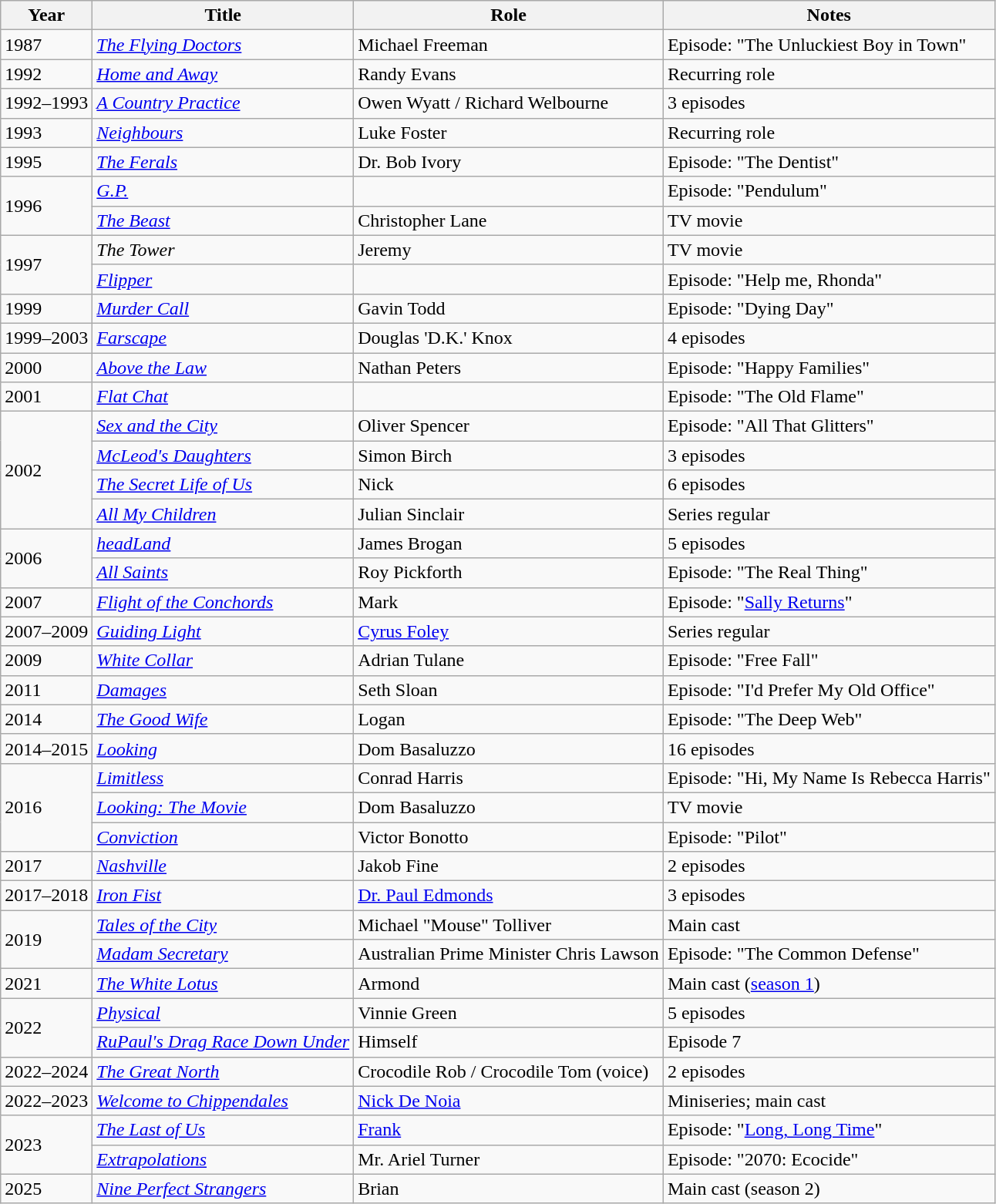<table class="wikitable sortable">
<tr>
<th>Year</th>
<th>Title</th>
<th>Role</th>
<th class="unsortable">Notes</th>
</tr>
<tr>
<td>1987</td>
<td><em><a href='#'>The Flying Doctors</a></em></td>
<td>Michael Freeman</td>
<td>Episode: "The Unluckiest Boy in Town"</td>
</tr>
<tr>
<td>1992</td>
<td><em><a href='#'>Home and Away</a></em></td>
<td>Randy Evans</td>
<td>Recurring role</td>
</tr>
<tr>
<td>1992–1993</td>
<td><em><a href='#'>A Country Practice</a></em></td>
<td>Owen Wyatt / Richard Welbourne</td>
<td>3 episodes</td>
</tr>
<tr>
<td>1993</td>
<td><em><a href='#'>Neighbours</a></em></td>
<td>Luke Foster</td>
<td>Recurring role</td>
</tr>
<tr>
<td>1995</td>
<td><em><a href='#'>The Ferals</a></em></td>
<td>Dr. Bob Ivory</td>
<td>Episode: "The Dentist"</td>
</tr>
<tr>
<td rowspan="2">1996</td>
<td><em><a href='#'>G.P.</a></em></td>
<td></td>
<td>Episode: "Pendulum"</td>
</tr>
<tr>
<td><em><a href='#'>The Beast</a></em></td>
<td>Christopher Lane</td>
<td>TV movie</td>
</tr>
<tr>
<td rowspan="2">1997</td>
<td><em>The Tower</em></td>
<td>Jeremy</td>
<td>TV movie</td>
</tr>
<tr>
<td><em><a href='#'>Flipper</a></em></td>
<td></td>
<td>Episode: "Help me, Rhonda"</td>
</tr>
<tr>
<td>1999</td>
<td><em><a href='#'>Murder Call</a></em></td>
<td>Gavin Todd</td>
<td>Episode: "Dying Day"</td>
</tr>
<tr>
<td>1999–2003</td>
<td><em><a href='#'>Farscape</a></em></td>
<td>Douglas 'D.K.' Knox</td>
<td>4 episodes</td>
</tr>
<tr>
<td>2000</td>
<td><em><a href='#'>Above the Law</a> </em></td>
<td>Nathan Peters</td>
<td>Episode: "Happy Families"</td>
</tr>
<tr>
<td>2001</td>
<td><em><a href='#'>Flat Chat</a></em></td>
<td></td>
<td>Episode: "The Old Flame"</td>
</tr>
<tr>
<td rowspan="4">2002</td>
<td><em><a href='#'>Sex and the City</a></em></td>
<td>Oliver Spencer</td>
<td>Episode: "All That Glitters"</td>
</tr>
<tr>
<td><em><a href='#'>McLeod's Daughters</a></em></td>
<td>Simon Birch</td>
<td>3 episodes</td>
</tr>
<tr>
<td><em><a href='#'>The Secret Life of Us</a></em></td>
<td>Nick</td>
<td>6 episodes</td>
</tr>
<tr>
<td><em><a href='#'>All My Children</a></em></td>
<td>Julian Sinclair</td>
<td>Series regular</td>
</tr>
<tr>
<td rowspan="2">2006</td>
<td><em><a href='#'>headLand</a></em></td>
<td>James Brogan</td>
<td>5 episodes</td>
</tr>
<tr>
<td><em><a href='#'>All Saints</a></em></td>
<td>Roy Pickforth</td>
<td>Episode: "The Real Thing"</td>
</tr>
<tr>
<td>2007</td>
<td><em><a href='#'>Flight of the Conchords</a></em></td>
<td>Mark</td>
<td>Episode: "<a href='#'>Sally Returns</a>"</td>
</tr>
<tr>
<td>2007–2009</td>
<td><em><a href='#'>Guiding Light</a></em></td>
<td><a href='#'>Cyrus Foley</a></td>
<td>Series regular</td>
</tr>
<tr>
<td>2009</td>
<td><em><a href='#'>White Collar</a></em></td>
<td>Adrian Tulane</td>
<td>Episode: "Free Fall"</td>
</tr>
<tr>
<td>2011</td>
<td><em><a href='#'>Damages</a></em></td>
<td>Seth Sloan</td>
<td>Episode: "I'd Prefer My Old Office"</td>
</tr>
<tr>
<td>2014</td>
<td><em><a href='#'>The Good Wife</a></em></td>
<td>Logan</td>
<td>Episode: "The Deep Web"</td>
</tr>
<tr>
<td>2014–2015</td>
<td><em><a href='#'>Looking</a></em></td>
<td>Dom Basaluzzo</td>
<td>16 episodes</td>
</tr>
<tr>
<td rowspan="3">2016</td>
<td><em><a href='#'>Limitless</a></em></td>
<td>Conrad Harris</td>
<td>Episode: "Hi, My Name Is Rebecca Harris"</td>
</tr>
<tr>
<td><em><a href='#'>Looking: The Movie</a></em></td>
<td>Dom Basaluzzo</td>
<td>TV movie</td>
</tr>
<tr>
<td><em><a href='#'>Conviction</a></em></td>
<td>Victor Bonotto</td>
<td>Episode: "Pilot"</td>
</tr>
<tr>
<td>2017</td>
<td><em><a href='#'>Nashville</a></em></td>
<td>Jakob Fine</td>
<td>2 episodes</td>
</tr>
<tr>
<td>2017–2018</td>
<td><em><a href='#'>Iron Fist</a></em></td>
<td><a href='#'>Dr. Paul Edmonds</a></td>
<td>3 episodes</td>
</tr>
<tr>
<td rowspan="2">2019</td>
<td><em><a href='#'>Tales of the City</a></em></td>
<td>Michael "Mouse" Tolliver</td>
<td>Main cast</td>
</tr>
<tr>
<td><em><a href='#'>Madam Secretary</a></em></td>
<td>Australian Prime Minister Chris Lawson</td>
<td>Episode: "The Common Defense"</td>
</tr>
<tr>
<td>2021</td>
<td><em><a href='#'>The White Lotus</a></em></td>
<td>Armond</td>
<td>Main cast (<a href='#'>season 1</a>)</td>
</tr>
<tr>
<td rowspan="2">2022</td>
<td><em><a href='#'>Physical</a></em></td>
<td>Vinnie Green</td>
<td>5 episodes</td>
</tr>
<tr>
<td><em><a href='#'>RuPaul's Drag Race Down Under</a></em></td>
<td>Himself</td>
<td>Episode 7</td>
</tr>
<tr>
<td>2022–2024</td>
<td><em><a href='#'>The Great North</a></em></td>
<td>Crocodile Rob / Crocodile Tom (voice)</td>
<td>2 episodes</td>
</tr>
<tr>
<td>2022–2023</td>
<td><em><a href='#'>Welcome to Chippendales</a></em></td>
<td><a href='#'>Nick De Noia</a></td>
<td>Miniseries; main cast</td>
</tr>
<tr>
<td rowspan="2">2023</td>
<td><em><a href='#'>The Last of Us</a></em></td>
<td><a href='#'>Frank</a></td>
<td>Episode: "<a href='#'>Long, Long Time</a>"</td>
</tr>
<tr>
<td><em><a href='#'>Extrapolations</a></em></td>
<td>Mr. Ariel Turner</td>
<td>Episode: "2070: Ecocide"</td>
</tr>
<tr>
<td>2025</td>
<td><em><a href='#'>Nine Perfect Strangers</a></em></td>
<td>Brian</td>
<td>Main cast (season 2)</td>
</tr>
</table>
